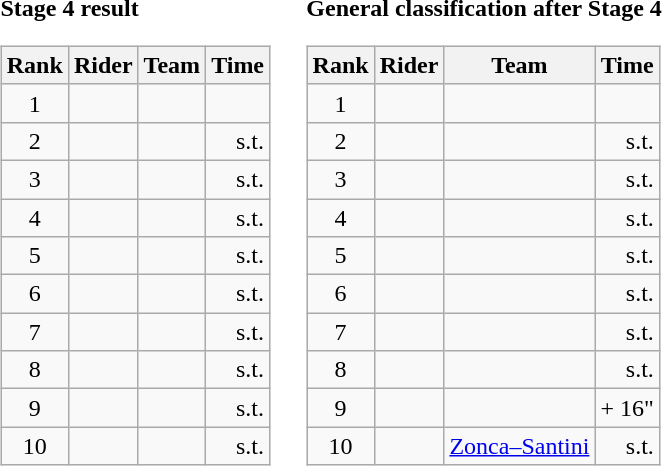<table>
<tr>
<td><strong>Stage 4 result</strong><br><table class="wikitable">
<tr>
<th scope="col">Rank</th>
<th scope="col">Rider</th>
<th scope="col">Team</th>
<th scope="col">Time</th>
</tr>
<tr>
<td style="text-align:center;">1</td>
<td></td>
<td></td>
<td style="text-align:right;"></td>
</tr>
<tr>
<td style="text-align:center;">2</td>
<td></td>
<td></td>
<td style="text-align:right;">s.t.</td>
</tr>
<tr>
<td style="text-align:center;">3</td>
<td></td>
<td></td>
<td style="text-align:right;">s.t.</td>
</tr>
<tr>
<td style="text-align:center;">4</td>
<td></td>
<td></td>
<td style="text-align:right;">s.t.</td>
</tr>
<tr>
<td style="text-align:center;">5</td>
<td></td>
<td></td>
<td style="text-align:right;">s.t.</td>
</tr>
<tr>
<td style="text-align:center;">6</td>
<td></td>
<td></td>
<td style="text-align:right;">s.t.</td>
</tr>
<tr>
<td style="text-align:center;">7</td>
<td></td>
<td></td>
<td style="text-align:right;">s.t.</td>
</tr>
<tr>
<td style="text-align:center;">8</td>
<td></td>
<td></td>
<td style="text-align:right;">s.t.</td>
</tr>
<tr>
<td style="text-align:center;">9</td>
<td></td>
<td></td>
<td style="text-align:right;">s.t.</td>
</tr>
<tr>
<td style="text-align:center;">10</td>
<td></td>
<td></td>
<td style="text-align:right;">s.t.</td>
</tr>
</table>
</td>
<td></td>
<td><strong>General classification after Stage 4</strong><br><table class="wikitable">
<tr>
<th scope="col">Rank</th>
<th scope="col">Rider</th>
<th scope="col">Team</th>
<th scope="col">Time</th>
</tr>
<tr>
<td style="text-align:center;">1</td>
<td></td>
<td></td>
<td style="text-align:right;"></td>
</tr>
<tr>
<td style="text-align:center;">2</td>
<td></td>
<td></td>
<td style="text-align:right;">s.t.</td>
</tr>
<tr>
<td style="text-align:center;">3</td>
<td></td>
<td></td>
<td style="text-align:right;">s.t.</td>
</tr>
<tr>
<td style="text-align:center;">4</td>
<td></td>
<td></td>
<td style="text-align:right;">s.t.</td>
</tr>
<tr>
<td style="text-align:center;">5</td>
<td></td>
<td></td>
<td style="text-align:right;">s.t.</td>
</tr>
<tr>
<td style="text-align:center;">6</td>
<td></td>
<td></td>
<td style="text-align:right;">s.t.</td>
</tr>
<tr>
<td style="text-align:center;">7</td>
<td></td>
<td></td>
<td style="text-align:right;">s.t.</td>
</tr>
<tr>
<td style="text-align:center;">8</td>
<td></td>
<td></td>
<td style="text-align:right;">s.t.</td>
</tr>
<tr>
<td style="text-align:center;">9</td>
<td></td>
<td></td>
<td style="text-align:right;">+ 16"</td>
</tr>
<tr>
<td style="text-align:center;">10</td>
<td></td>
<td><a href='#'>Zonca–Santini</a></td>
<td style="text-align:right;">s.t.</td>
</tr>
</table>
</td>
</tr>
</table>
